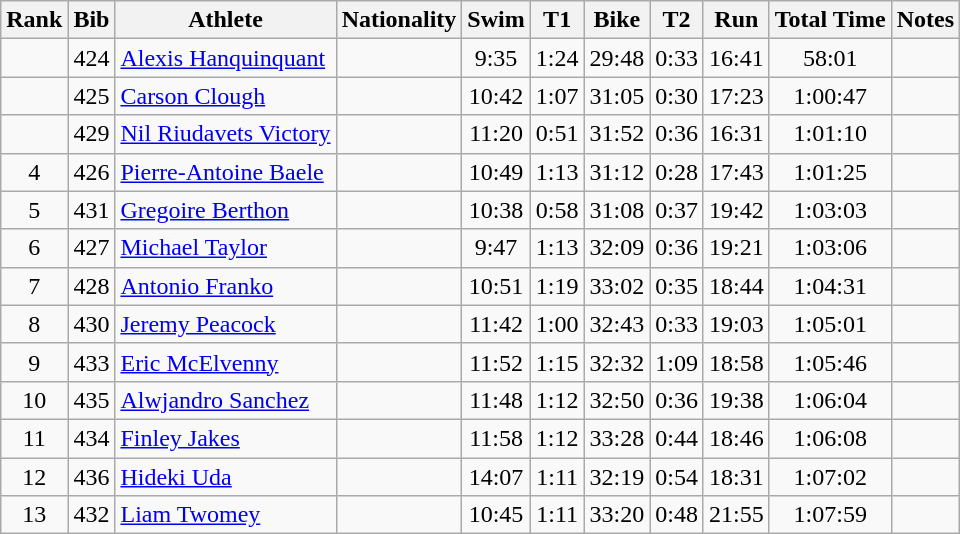<table class="wikitable sortable" style="text-align:center">
<tr>
<th>Rank</th>
<th>Bib</th>
<th>Athlete</th>
<th>Nationality</th>
<th>Swim</th>
<th>T1</th>
<th>Bike</th>
<th>T2</th>
<th>Run</th>
<th>Total Time</th>
<th>Notes</th>
</tr>
<tr>
<td></td>
<td>424</td>
<td align="left"><a href='#'>Alexis Hanquinquant</a></td>
<td align=left></td>
<td>9:35</td>
<td>1:24</td>
<td>29:48</td>
<td>0:33</td>
<td>16:41</td>
<td>58:01</td>
<td></td>
</tr>
<tr>
<td></td>
<td>425</td>
<td align="left"><a href='#'>Carson Clough</a></td>
<td align=left></td>
<td>10:42</td>
<td>1:07</td>
<td>31:05</td>
<td>0:30</td>
<td>17:23</td>
<td>1:00:47</td>
<td></td>
</tr>
<tr>
<td></td>
<td>429</td>
<td align="left"><a href='#'>Nil Riudavets Victory</a></td>
<td align=left></td>
<td>11:20</td>
<td>0:51</td>
<td>31:52</td>
<td>0:36</td>
<td>16:31</td>
<td>1:01:10</td>
<td></td>
</tr>
<tr>
<td>4</td>
<td>426</td>
<td align="left"><a href='#'>Pierre-Antoine Baele</a></td>
<td align=left></td>
<td>10:49</td>
<td>1:13</td>
<td>31:12</td>
<td>0:28</td>
<td>17:43</td>
<td>1:01:25</td>
<td></td>
</tr>
<tr>
<td>5</td>
<td>431</td>
<td align="left"><a href='#'>Gregoire Berthon</a></td>
<td align=left></td>
<td>10:38</td>
<td>0:58</td>
<td>31:08</td>
<td>0:37</td>
<td>19:42</td>
<td>1:03:03</td>
<td></td>
</tr>
<tr>
<td>6</td>
<td>427</td>
<td align="left"><a href='#'>Michael Taylor</a></td>
<td align=left></td>
<td>9:47</td>
<td>1:13</td>
<td>32:09</td>
<td>0:36</td>
<td>19:21</td>
<td>1:03:06</td>
<td></td>
</tr>
<tr>
<td>7</td>
<td>428</td>
<td align="left"><a href='#'>Antonio Franko</a></td>
<td align=left></td>
<td>10:51</td>
<td>1:19</td>
<td>33:02</td>
<td>0:35</td>
<td>18:44</td>
<td>1:04:31</td>
<td></td>
</tr>
<tr>
<td>8</td>
<td>430</td>
<td align="left"><a href='#'>Jeremy Peacock</a></td>
<td align=left></td>
<td>11:42</td>
<td>1:00</td>
<td>32:43</td>
<td>0:33</td>
<td>19:03</td>
<td>1:05:01</td>
<td></td>
</tr>
<tr>
<td>9</td>
<td>433</td>
<td align="left"><a href='#'>Eric McElvenny</a></td>
<td align=left></td>
<td>11:52</td>
<td>1:15</td>
<td>32:32</td>
<td>1:09</td>
<td>18:58</td>
<td>1:05:46</td>
<td></td>
</tr>
<tr>
<td>10</td>
<td>435</td>
<td align="left"><a href='#'>Alwjandro Sanchez</a></td>
<td align=left></td>
<td>11:48</td>
<td>1:12</td>
<td>32:50</td>
<td>0:36</td>
<td>19:38</td>
<td>1:06:04</td>
<td></td>
</tr>
<tr>
<td>11</td>
<td>434</td>
<td align="left"><a href='#'>Finley Jakes</a></td>
<td align=left></td>
<td>11:58</td>
<td>1:12</td>
<td>33:28</td>
<td>0:44</td>
<td>18:46</td>
<td>1:06:08</td>
<td></td>
</tr>
<tr>
<td>12</td>
<td>436</td>
<td align="left"><a href='#'>Hideki Uda</a></td>
<td align=left></td>
<td>14:07</td>
<td>1:11</td>
<td>32:19</td>
<td>0:54</td>
<td>18:31</td>
<td>1:07:02</td>
<td></td>
</tr>
<tr>
<td>13</td>
<td>432</td>
<td align="left"><a href='#'>Liam Twomey</a></td>
<td align=left></td>
<td>10:45</td>
<td>1:11</td>
<td>33:20</td>
<td>0:48</td>
<td>21:55</td>
<td>1:07:59</td>
<td></td>
</tr>
</table>
